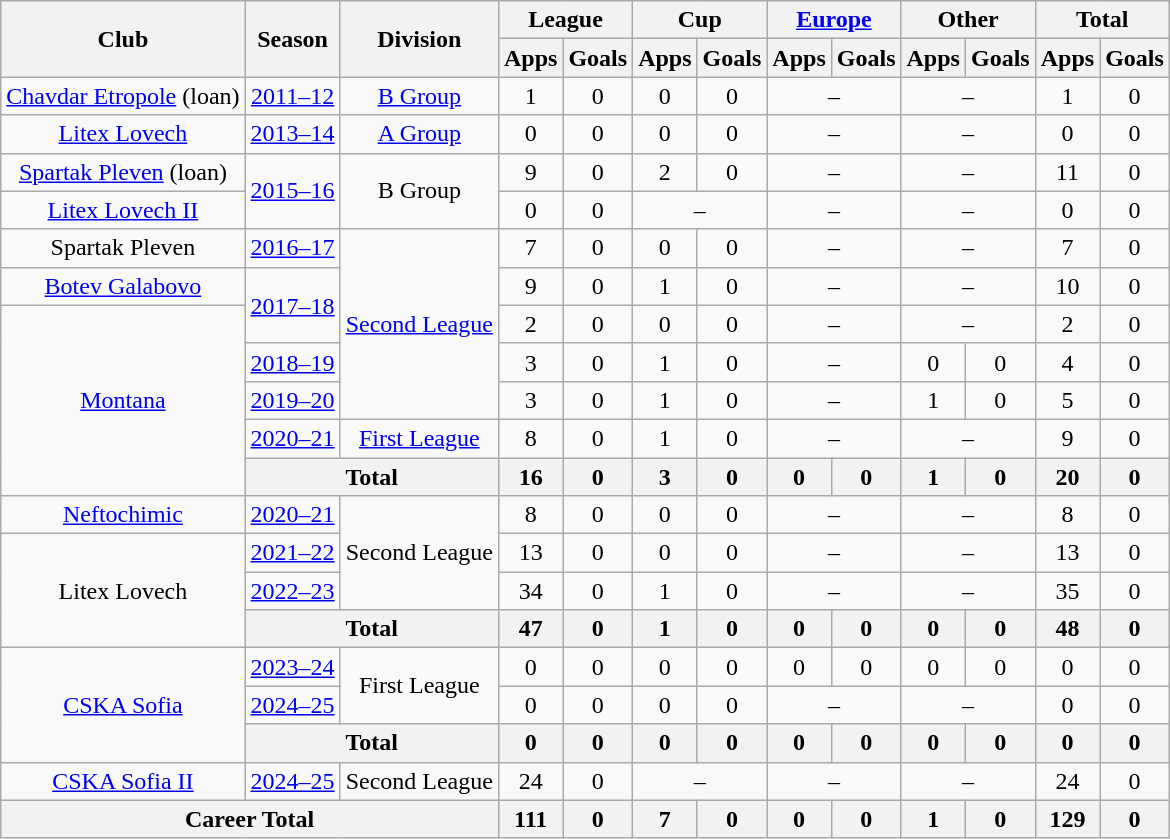<table class="wikitable" style="text-align: center;">
<tr>
<th rowspan="2">Club</th>
<th rowspan="2">Season</th>
<th rowspan="2">Division</th>
<th colspan="2">League</th>
<th colspan="2">Cup</th>
<th colspan="2"><a href='#'>Europe</a></th>
<th colspan="2">Other</th>
<th colspan="2">Total</th>
</tr>
<tr>
<th width="15">Apps</th>
<th width="15">Goals</th>
<th width="15">Apps</th>
<th width="15">Goals</th>
<th width="15">Apps</th>
<th width="15">Goals</th>
<th width="15">Apps</th>
<th width="15">Goals</th>
<th width="15">Apps</th>
<th width="15">Goals</th>
</tr>
<tr>
<td valign="center"><a href='#'>Chavdar Etropole</a> (loan)</td>
<td><a href='#'>2011–12</a></td>
<td valign="center"><a href='#'>B Group</a></td>
<td>1</td>
<td>0</td>
<td>0</td>
<td>0</td>
<td colspan="2">–</td>
<td colspan="2">–</td>
<td>1</td>
<td>0</td>
</tr>
<tr>
<td valign="center"><a href='#'>Litex Lovech</a></td>
<td><a href='#'>2013–14</a></td>
<td valign="center"><a href='#'>A Group</a></td>
<td>0</td>
<td>0</td>
<td>0</td>
<td>0</td>
<td colspan="2">–</td>
<td colspan="2">–</td>
<td>0</td>
<td>0</td>
</tr>
<tr>
<td valign="center"><a href='#'>Spartak Pleven</a> (loan)</td>
<td rowspan=2><a href='#'>2015–16</a></td>
<td rowspan=2 valign="center">B Group</td>
<td>9</td>
<td>0</td>
<td>2</td>
<td>0</td>
<td colspan="2">–</td>
<td colspan="2">–</td>
<td>11</td>
<td>0</td>
</tr>
<tr>
<td valign="center"><a href='#'>Litex Lovech II</a></td>
<td>0</td>
<td>0</td>
<td colspan="2">–</td>
<td colspan="2">–</td>
<td colspan="2">–</td>
<td>0</td>
<td>0</td>
</tr>
<tr>
<td valign="center">Spartak Pleven</td>
<td><a href='#'>2016–17</a></td>
<td rowspan=5 valign="center"><a href='#'>Second League</a></td>
<td>7</td>
<td>0</td>
<td>0</td>
<td>0</td>
<td colspan="2">–</td>
<td colspan="2">–</td>
<td>7</td>
<td>0</td>
</tr>
<tr>
<td valign="center"><a href='#'>Botev Galabovo</a></td>
<td rowspan=2><a href='#'>2017–18</a></td>
<td>9</td>
<td>0</td>
<td>1</td>
<td>0</td>
<td colspan="2">–</td>
<td colspan="2">–</td>
<td>10</td>
<td>0</td>
</tr>
<tr>
<td rowspan=5 valign="center"><a href='#'>Montana</a></td>
<td>2</td>
<td>0</td>
<td>0</td>
<td>0</td>
<td colspan="2">–</td>
<td colspan="2">–</td>
<td>2</td>
<td>0</td>
</tr>
<tr>
<td><a href='#'>2018–19</a></td>
<td>3</td>
<td>0</td>
<td>1</td>
<td>0</td>
<td colspan="2">–</td>
<td>0</td>
<td>0</td>
<td>4</td>
<td>0</td>
</tr>
<tr>
<td><a href='#'>2019–20</a></td>
<td>3</td>
<td>0</td>
<td>1</td>
<td>0</td>
<td colspan="2">–</td>
<td>1</td>
<td>0</td>
<td>5</td>
<td>0</td>
</tr>
<tr>
<td><a href='#'>2020–21</a></td>
<td><a href='#'>First League</a></td>
<td>8</td>
<td>0</td>
<td>1</td>
<td>0</td>
<td colspan="2">–</td>
<td colspan="2">–</td>
<td>9</td>
<td>0</td>
</tr>
<tr>
<th colspan=2>Total</th>
<th>16</th>
<th>0</th>
<th>3</th>
<th>0</th>
<th>0</th>
<th>0</th>
<th>1</th>
<th>0</th>
<th>20</th>
<th>0</th>
</tr>
<tr>
<td valign="center"><a href='#'>Neftochimic</a></td>
<td><a href='#'>2020–21</a></td>
<td rowspan=3>Second League</td>
<td>8</td>
<td>0</td>
<td>0</td>
<td>0</td>
<td colspan="2">–</td>
<td colspan="2">–</td>
<td>8</td>
<td>0</td>
</tr>
<tr>
<td rowspan=3 valign="center">Litex Lovech</td>
<td><a href='#'>2021–22</a></td>
<td>13</td>
<td>0</td>
<td>0</td>
<td>0</td>
<td colspan="2">–</td>
<td colspan="2">–</td>
<td>13</td>
<td>0</td>
</tr>
<tr>
<td><a href='#'>2022–23</a></td>
<td>34</td>
<td>0</td>
<td>1</td>
<td>0</td>
<td colspan="2">–</td>
<td colspan="2">–</td>
<td>35</td>
<td>0</td>
</tr>
<tr>
<th colspan=2>Total</th>
<th>47</th>
<th>0</th>
<th>1</th>
<th>0</th>
<th>0</th>
<th>0</th>
<th>0</th>
<th>0</th>
<th>48</th>
<th>0</th>
</tr>
<tr>
<td rowspan=3 valign="center"><a href='#'>CSKA Sofia</a></td>
<td><a href='#'>2023–24</a></td>
<td rowspan=2>First League</td>
<td>0</td>
<td>0</td>
<td>0</td>
<td>0</td>
<td>0</td>
<td>0</td>
<td>0</td>
<td>0</td>
<td>0</td>
<td>0</td>
</tr>
<tr>
<td><a href='#'>2024–25</a></td>
<td>0</td>
<td>0</td>
<td>0</td>
<td>0</td>
<td colspan="2">–</td>
<td colspan="2">–</td>
<td>0</td>
<td>0</td>
</tr>
<tr>
<th colspan=2>Total</th>
<th>0</th>
<th>0</th>
<th>0</th>
<th>0</th>
<th>0</th>
<th>0</th>
<th>0</th>
<th>0</th>
<th>0</th>
<th>0</th>
</tr>
<tr>
<td valign="center"><a href='#'>CSKA Sofia II</a></td>
<td><a href='#'>2024–25</a></td>
<td>Second League</td>
<td>24</td>
<td>0</td>
<td colspan="2">–</td>
<td colspan="2">–</td>
<td colspan="2">–</td>
<td>24</td>
<td>0</td>
</tr>
<tr>
<th colspan=3>Career Total</th>
<th>111</th>
<th>0</th>
<th>7</th>
<th>0</th>
<th>0</th>
<th>0</th>
<th>1</th>
<th>0</th>
<th>129</th>
<th>0</th>
</tr>
</table>
